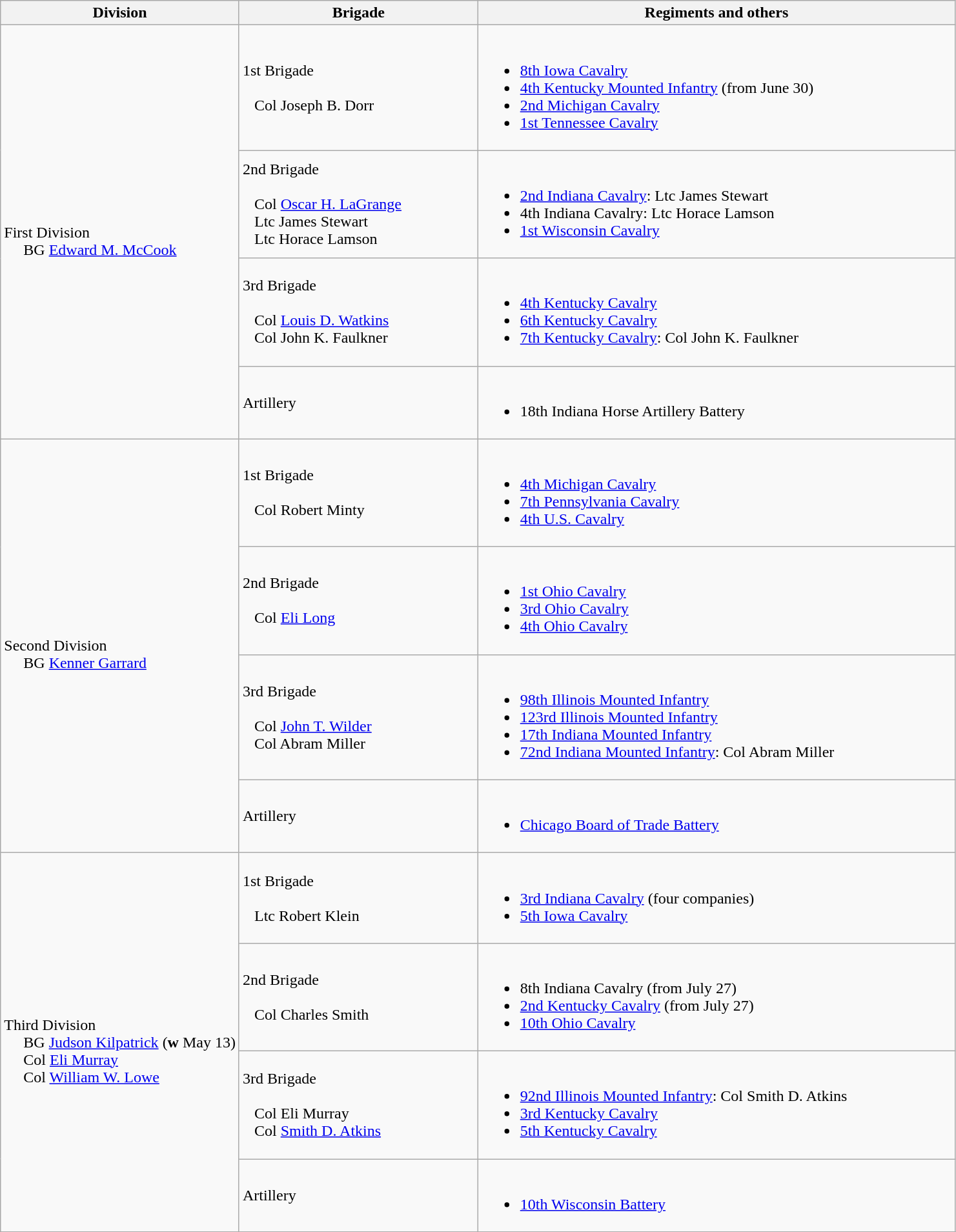<table class="wikitable">
<tr>
<th width=25%>Division</th>
<th width=25%>Brigade</th>
<th>Regiments and others</th>
</tr>
<tr>
<td rowspan=4><br>First Division
<br>    
BG <a href='#'>Edward M. McCook</a></td>
<td>1st Brigade<br><br>  
Col Joseph B. Dorr</td>
<td><br><ul><li><a href='#'>8th Iowa Cavalry</a></li><li><a href='#'>4th Kentucky Mounted Infantry</a> (from June 30)</li><li><a href='#'>2nd Michigan Cavalry</a></li><li><a href='#'>1st Tennessee Cavalry</a></li></ul></td>
</tr>
<tr>
<td>2nd Brigade<br><br>  
Col <a href='#'>Oscar H. LaGrange</a><br>  
Ltc James Stewart<br>  
Ltc Horace Lamson</td>
<td><br><ul><li><a href='#'>2nd Indiana Cavalry</a>: Ltc James Stewart</li><li>4th Indiana Cavalry: Ltc Horace Lamson</li><li><a href='#'>1st Wisconsin Cavalry</a></li></ul></td>
</tr>
<tr>
<td>3rd Brigade<br><br>  
Col <a href='#'>Louis D. Watkins</a><br>  
Col John K. Faulkner</td>
<td><br><ul><li><a href='#'>4th Kentucky Cavalry</a></li><li><a href='#'>6th Kentucky Cavalry</a></li><li><a href='#'>7th Kentucky Cavalry</a>: Col John K. Faulkner</li></ul></td>
</tr>
<tr>
<td>Artillery</td>
<td><br><ul><li>18th Indiana Horse Artillery Battery</li></ul></td>
</tr>
<tr>
<td rowspan=4><br>Second Division
<br>    
BG <a href='#'>Kenner Garrard</a></td>
<td>1st Brigade<br><br>  
Col Robert Minty</td>
<td><br><ul><li><a href='#'>4th Michigan Cavalry</a></li><li><a href='#'>7th Pennsylvania Cavalry</a></li><li><a href='#'>4th U.S. Cavalry</a></li></ul></td>
</tr>
<tr>
<td>2nd Brigade <br><br>  
Col <a href='#'>Eli Long</a></td>
<td><br><ul><li><a href='#'>1st Ohio Cavalry</a></li><li><a href='#'>3rd Ohio Cavalry</a></li><li><a href='#'>4th Ohio Cavalry</a></li></ul></td>
</tr>
<tr>
<td>3rd Brigade<br><br>  
Col <a href='#'>John T. Wilder</a><br>  
Col Abram Miller</td>
<td><br><ul><li><a href='#'>98th Illinois Mounted Infantry</a></li><li><a href='#'>123rd Illinois Mounted Infantry</a></li><li><a href='#'>17th Indiana Mounted Infantry</a></li><li><a href='#'>72nd Indiana Mounted Infantry</a>: Col Abram Miller</li></ul></td>
</tr>
<tr>
<td>Artillery</td>
<td><br><ul><li><a href='#'>Chicago Board of Trade Battery</a></li></ul></td>
</tr>
<tr>
<td rowspan=4><br>Third Division
<br>    
BG <a href='#'>Judson Kilpatrick</a> (<strong>w</strong> May 13)<br>    
Col <a href='#'>Eli Murray</a><br>    
Col <a href='#'>William W. Lowe</a></td>
<td>1st Brigade<br><br>  
Ltc Robert Klein</td>
<td><br><ul><li><a href='#'>3rd Indiana Cavalry</a> (four companies)</li><li><a href='#'>5th Iowa Cavalry</a></li></ul></td>
</tr>
<tr>
<td>2nd Brigade<br><br>  
Col Charles Smith</td>
<td><br><ul><li>8th Indiana Cavalry (from July 27)</li><li><a href='#'>2nd Kentucky Cavalry</a> (from July 27)</li><li><a href='#'>10th Ohio Cavalry</a></li></ul></td>
</tr>
<tr>
<td>3rd Brigade<br><br>  
Col Eli Murray<br>  
Col <a href='#'>Smith D. Atkins</a></td>
<td><br><ul><li><a href='#'>92nd Illinois Mounted Infantry</a>: Col Smith D. Atkins</li><li><a href='#'>3rd Kentucky Cavalry</a></li><li><a href='#'>5th Kentucky Cavalry</a></li></ul></td>
</tr>
<tr>
<td>Artillery</td>
<td><br><ul><li><a href='#'>10th Wisconsin Battery</a></li></ul></td>
</tr>
<tr>
</tr>
</table>
